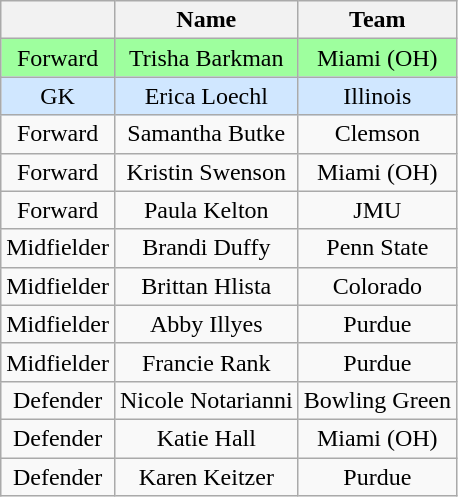<table class="wikitable" style="text-align:center">
<tr>
<th></th>
<th>Name</th>
<th>Team</th>
</tr>
<tr bgcolor="#9eff9e">
<td>Forward</td>
<td>Trisha Barkman</td>
<td>Miami (OH)</td>
</tr>
<tr bgcolor="#d0e7ff">
<td>GK</td>
<td>Erica Loechl</td>
<td>Illinois</td>
</tr>
<tr>
<td>Forward</td>
<td>Samantha Butke</td>
<td>Clemson</td>
</tr>
<tr>
<td>Forward</td>
<td>Kristin Swenson</td>
<td>Miami (OH)</td>
</tr>
<tr>
<td>Forward</td>
<td>Paula Kelton</td>
<td>JMU</td>
</tr>
<tr>
<td>Midfielder</td>
<td>Brandi Duffy</td>
<td>Penn State</td>
</tr>
<tr>
<td>Midfielder</td>
<td>Brittan Hlista</td>
<td>Colorado</td>
</tr>
<tr>
<td>Midfielder</td>
<td>Abby Illyes</td>
<td>Purdue</td>
</tr>
<tr>
<td>Midfielder</td>
<td>Francie Rank</td>
<td>Purdue</td>
</tr>
<tr>
<td>Defender</td>
<td>Nicole Notarianni</td>
<td>Bowling Green</td>
</tr>
<tr>
<td>Defender</td>
<td>Katie Hall</td>
<td>Miami (OH)</td>
</tr>
<tr>
<td>Defender</td>
<td>Karen Keitzer</td>
<td>Purdue</td>
</tr>
</table>
